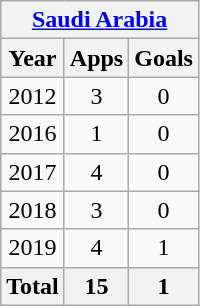<table class="wikitable" style="text-align:center">
<tr>
<th colspan=3><a href='#'>Saudi Arabia</a></th>
</tr>
<tr>
<th>Year</th>
<th>Apps</th>
<th>Goals</th>
</tr>
<tr>
<td>2012</td>
<td>3</td>
<td>0</td>
</tr>
<tr>
<td>2016</td>
<td>1</td>
<td>0</td>
</tr>
<tr>
<td>2017</td>
<td>4</td>
<td>0</td>
</tr>
<tr>
<td>2018</td>
<td>3</td>
<td>0</td>
</tr>
<tr>
<td>2019</td>
<td>4</td>
<td>1</td>
</tr>
<tr>
<th>Total</th>
<th>15</th>
<th>1</th>
</tr>
</table>
